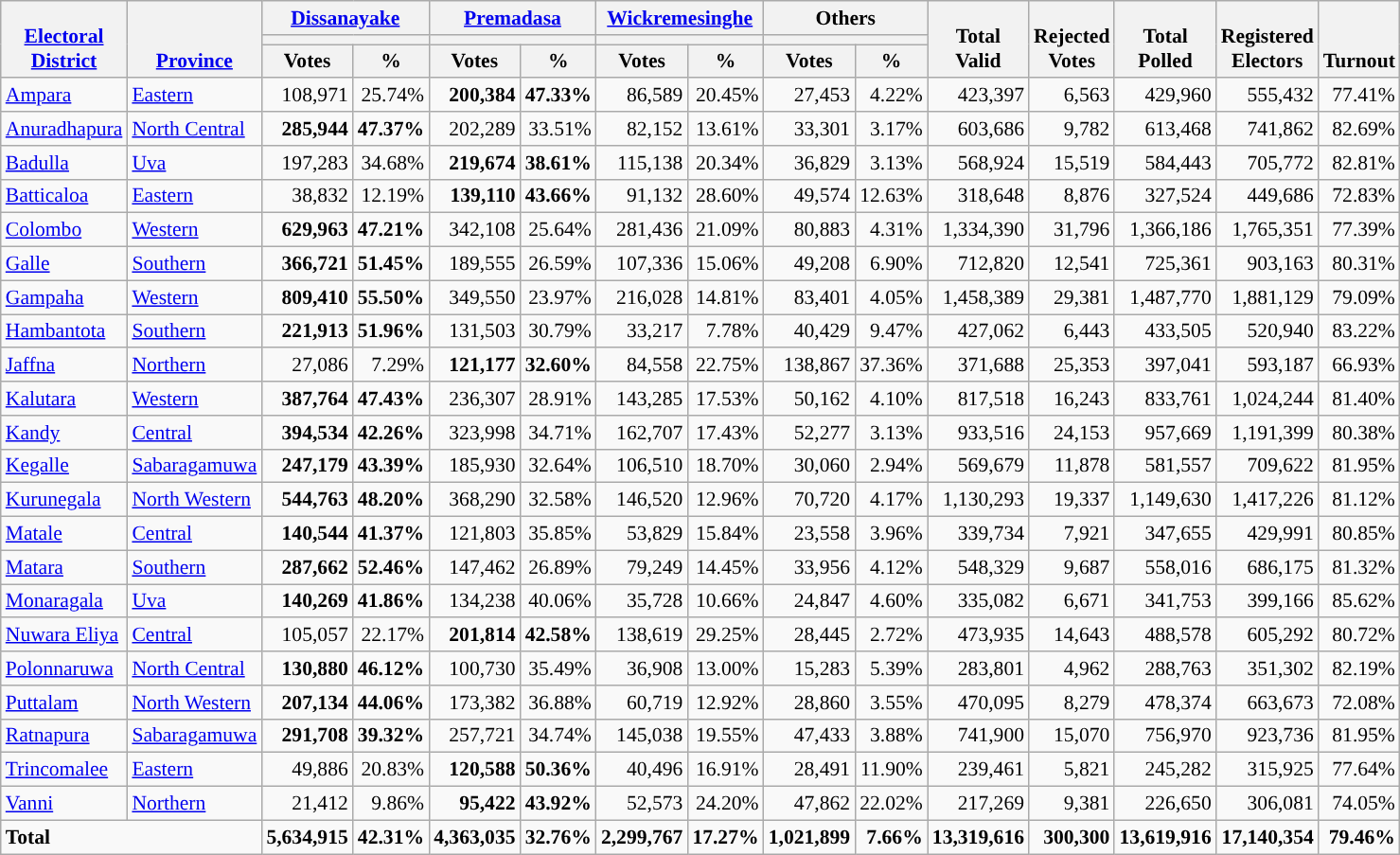<table class="wikitable plainrowheaders sortable" style="font-size:90%; text-align:right;">
<tr>
<th valign=bottom rowspan=3><a href='#'>Electoral<br>District</a></th>
<th valign=bottom rowspan=3><a href='#'>Province</a></th>
<th colspan=2><a href='#'>Dissanayake</a></th>
<th colspan=2><a href='#'>Premadasa</a></th>
<th colspan=2><a href='#'>Wickremesinghe</a></th>
<th colspan=2>Others</th>
<th valign=bottom rowspan=3>Total<br>Valid</th>
<th valign=bottom rowspan=3>Rejected<br>Votes</th>
<th valign=bottom rowspan=3>Total<br>Polled</th>
<th valign=bottom rowspan=3>Registered<br>Electors</th>
<th valign=bottom rowspan=3>Turnout</th>
</tr>
<tr>
<th colspan=2 style="background:"></th>
<th colspan=2 style="background:"></th>
<th colspan=2 style="background:"></th>
<th colspan=2></th>
</tr>
<tr>
<th>Votes</th>
<th align=center>%</th>
<th>Votes</th>
<th align=center>%</th>
<th>Votes</th>
<th align=center>%</th>
<th>Votes</th>
<th align=center>%</th>
</tr>
<tr>
<td align=left><a href='#'>Ampara</a></td>
<td align=left><a href='#'>Eastern</a></td>
<td>108,971</td>
<td>25.74%</td>
<td><strong>200,384</strong></td>
<td><strong>47.33%</strong></td>
<td>86,589</td>
<td>20.45%</td>
<td>27,453</td>
<td>4.22%</td>
<td>423,397</td>
<td>6,563</td>
<td>429,960</td>
<td>555,432</td>
<td>77.41%</td>
</tr>
<tr>
<td align=left><a href='#'>Anuradhapura</a></td>
<td align=left><a href='#'>North Central</a></td>
<td><strong>285,944</strong></td>
<td><strong>47.37%</strong></td>
<td>202,289</td>
<td>33.51%</td>
<td>82,152</td>
<td>13.61%</td>
<td>33,301</td>
<td>3.17%</td>
<td>603,686</td>
<td>9,782</td>
<td>613,468</td>
<td>741,862</td>
<td>82.69%</td>
</tr>
<tr>
<td align=left><a href='#'>Badulla</a></td>
<td align=left><a href='#'>Uva</a></td>
<td>197,283</td>
<td>34.68%</td>
<td><strong>219,674</strong></td>
<td><strong>38.61%</strong></td>
<td>115,138</td>
<td>20.34%</td>
<td>36,829</td>
<td>3.13%</td>
<td>568,924</td>
<td>15,519</td>
<td>584,443</td>
<td>705,772</td>
<td>82.81%</td>
</tr>
<tr>
<td align=left><a href='#'>Batticaloa</a></td>
<td align=left><a href='#'>Eastern</a></td>
<td>38,832</td>
<td>12.19%</td>
<td><strong>139,110</strong></td>
<td><strong>43.66%</strong></td>
<td>91,132</td>
<td>28.60%</td>
<td>49,574</td>
<td>12.63%</td>
<td>318,648</td>
<td>8,876</td>
<td>327,524</td>
<td>449,686</td>
<td>72.83%</td>
</tr>
<tr>
<td align=left><a href='#'>Colombo</a></td>
<td align=left><a href='#'>Western</a></td>
<td><strong>629,963</strong></td>
<td><strong>47.21%</strong></td>
<td>342,108</td>
<td>25.64%</td>
<td>281,436</td>
<td>21.09%</td>
<td>80,883</td>
<td>4.31%</td>
<td>1,334,390</td>
<td>31,796</td>
<td>1,366,186</td>
<td>1,765,351</td>
<td>77.39%</td>
</tr>
<tr>
<td align=left><a href='#'>Galle</a></td>
<td align=left><a href='#'>Southern</a></td>
<td><strong>366,721</strong></td>
<td><strong>51.45%</strong></td>
<td>189,555</td>
<td>26.59%</td>
<td>107,336</td>
<td>15.06%</td>
<td>49,208</td>
<td>6.90%</td>
<td>712,820</td>
<td>12,541</td>
<td>725,361</td>
<td>903,163</td>
<td>80.31%</td>
</tr>
<tr>
<td align=left><a href='#'>Gampaha</a></td>
<td align=left><a href='#'>Western</a></td>
<td><strong>809,410</strong></td>
<td><strong>55.50%</strong></td>
<td>349,550</td>
<td>23.97%</td>
<td>216,028</td>
<td>14.81%</td>
<td>83,401</td>
<td>4.05%</td>
<td>1,458,389</td>
<td>29,381</td>
<td>1,487,770</td>
<td>1,881,129</td>
<td>79.09%</td>
</tr>
<tr>
<td align=left><a href='#'>Hambantota</a></td>
<td align=left><a href='#'>Southern</a></td>
<td><strong>221,913</strong></td>
<td><strong>51.96%</strong></td>
<td>131,503</td>
<td>30.79%</td>
<td>33,217</td>
<td>7.78%</td>
<td>40,429</td>
<td>9.47%</td>
<td>427,062</td>
<td>6,443</td>
<td>433,505</td>
<td>520,940</td>
<td>83.22%</td>
</tr>
<tr>
<td align=left><a href='#'>Jaffna</a></td>
<td align=left><a href='#'>Northern</a></td>
<td>27,086</td>
<td>7.29%</td>
<td><strong>121,177</strong></td>
<td><strong>32.60%</strong></td>
<td>84,558</td>
<td>22.75%</td>
<td>138,867</td>
<td>37.36%</td>
<td>371,688</td>
<td>25,353</td>
<td>397,041</td>
<td>593,187</td>
<td>66.93%</td>
</tr>
<tr>
<td align=left><a href='#'>Kalutara</a></td>
<td align=left><a href='#'>Western</a></td>
<td><strong>387,764</strong></td>
<td><strong>47.43%</strong></td>
<td>236,307</td>
<td>28.91%</td>
<td>143,285</td>
<td>17.53%</td>
<td>50,162</td>
<td>4.10%</td>
<td>817,518</td>
<td>16,243</td>
<td>833,761</td>
<td>1,024,244</td>
<td>81.40%</td>
</tr>
<tr>
<td align=left><a href='#'>Kandy</a></td>
<td align=left><a href='#'>Central</a></td>
<td><strong>394,534</strong></td>
<td><strong>42.26%</strong></td>
<td>323,998</td>
<td>34.71%</td>
<td>162,707</td>
<td>17.43%</td>
<td>52,277</td>
<td>3.13%</td>
<td>933,516</td>
<td>24,153</td>
<td>957,669</td>
<td>1,191,399</td>
<td>80.38%</td>
</tr>
<tr>
<td align=left><a href='#'>Kegalle</a></td>
<td align=left><a href='#'>Sabaragamuwa</a></td>
<td><strong>247,179</strong></td>
<td><strong>43.39%</strong></td>
<td>185,930</td>
<td>32.64%</td>
<td>106,510</td>
<td>18.70%</td>
<td>30,060</td>
<td>2.94%</td>
<td>569,679</td>
<td>11,878</td>
<td>581,557</td>
<td>709,622</td>
<td>81.95%</td>
</tr>
<tr>
<td align=left><a href='#'>Kurunegala</a></td>
<td align=left><a href='#'>North Western</a></td>
<td><strong>544,763</strong></td>
<td><strong>48.20%</strong></td>
<td>368,290</td>
<td>32.58%</td>
<td>146,520</td>
<td>12.96%</td>
<td>70,720</td>
<td>4.17%</td>
<td>1,130,293</td>
<td>19,337</td>
<td>1,149,630</td>
<td>1,417,226</td>
<td>81.12%</td>
</tr>
<tr>
<td align=left><a href='#'>Matale</a></td>
<td align=left><a href='#'>Central</a></td>
<td><strong>140,544</strong></td>
<td><strong>41.37%</strong></td>
<td>121,803</td>
<td>35.85%</td>
<td>53,829</td>
<td>15.84%</td>
<td>23,558</td>
<td>3.96%</td>
<td>339,734</td>
<td>7,921</td>
<td>347,655</td>
<td>429,991</td>
<td>80.85%</td>
</tr>
<tr>
<td align=left><a href='#'>Matara</a></td>
<td align=left><a href='#'>Southern</a></td>
<td><strong>287,662</strong></td>
<td><strong>52.46%</strong></td>
<td>147,462</td>
<td>26.89%</td>
<td>79,249</td>
<td>14.45%</td>
<td>33,956</td>
<td>4.12%</td>
<td>548,329</td>
<td>9,687</td>
<td>558,016</td>
<td>686,175</td>
<td>81.32%</td>
</tr>
<tr>
<td align=left><a href='#'>Monaragala</a></td>
<td align=left><a href='#'>Uva</a></td>
<td><strong>140,269</strong></td>
<td><strong>41.86%</strong></td>
<td>134,238</td>
<td>40.06%</td>
<td>35,728</td>
<td>10.66%</td>
<td>24,847</td>
<td>4.60%</td>
<td>335,082</td>
<td>6,671</td>
<td>341,753</td>
<td>399,166</td>
<td>85.62%</td>
</tr>
<tr>
<td align=left><a href='#'>Nuwara Eliya</a></td>
<td align=left><a href='#'>Central</a></td>
<td>105,057</td>
<td>22.17%</td>
<td><strong>201,814</strong></td>
<td><strong>42.58%</strong></td>
<td>138,619</td>
<td>29.25%</td>
<td>28,445</td>
<td>2.72%</td>
<td>473,935</td>
<td>14,643</td>
<td>488,578</td>
<td>605,292</td>
<td>80.72%</td>
</tr>
<tr>
<td align=left><a href='#'>Polonnaruwa</a></td>
<td align=left><a href='#'>North Central</a></td>
<td><strong>130,880</strong></td>
<td><strong>46.12%</strong></td>
<td>100,730</td>
<td>35.49%</td>
<td>36,908</td>
<td>13.00%</td>
<td>15,283</td>
<td>5.39%</td>
<td>283,801</td>
<td>4,962</td>
<td>288,763</td>
<td>351,302</td>
<td>82.19%</td>
</tr>
<tr>
<td align=left><a href='#'>Puttalam</a></td>
<td align=left><a href='#'>North Western</a></td>
<td><strong>207,134</strong></td>
<td><strong>44.06%</strong></td>
<td>173,382</td>
<td>36.88%</td>
<td>60,719</td>
<td>12.92%</td>
<td>28,860</td>
<td>3.55%</td>
<td>470,095</td>
<td>8,279</td>
<td>478,374</td>
<td>663,673</td>
<td>72.08%</td>
</tr>
<tr>
<td align=left><a href='#'>Ratnapura</a></td>
<td align=left><a href='#'>Sabaragamuwa</a></td>
<td><strong>291,708</strong></td>
<td><strong>39.32%</strong></td>
<td>257,721</td>
<td>34.74%</td>
<td>145,038</td>
<td>19.55%</td>
<td>47,433</td>
<td>3.88%</td>
<td>741,900</td>
<td>15,070</td>
<td>756,970</td>
<td>923,736</td>
<td>81.95%</td>
</tr>
<tr>
<td align=left><a href='#'>Trincomalee</a></td>
<td align=left><a href='#'>Eastern</a></td>
<td>49,886</td>
<td>20.83%</td>
<td><strong>120,588</strong></td>
<td><strong>50.36%</strong></td>
<td>40,496</td>
<td>16.91%</td>
<td>28,491</td>
<td>11.90%</td>
<td>239,461</td>
<td>5,821</td>
<td>245,282</td>
<td>315,925</td>
<td>77.64%</td>
</tr>
<tr>
<td align=left><a href='#'>Vanni</a></td>
<td align=left><a href='#'>Northern</a></td>
<td>21,412</td>
<td>9.86%</td>
<td><strong>95,422</strong></td>
<td><strong>43.92%</strong></td>
<td>52,573</td>
<td>24.20%</td>
<td>47,862</td>
<td>22.02%</td>
<td>217,269</td>
<td>9,381</td>
<td>226,650</td>
<td>306,081</td>
<td>74.05%</td>
</tr>
<tr class="sortbottom" style="font-weight:bold">
<td colspan=2 align=left>Total</td>
<td>5,634,915</td>
<td>42.31%</td>
<td>4,363,035</td>
<td>32.76%</td>
<td>2,299,767</td>
<td>17.27%</td>
<td>1,021,899</td>
<td>7.66%</td>
<td>13,319,616</td>
<td>300,300</td>
<td>13,619,916</td>
<td>17,140,354</td>
<td>79.46%</td>
</tr>
</table>
